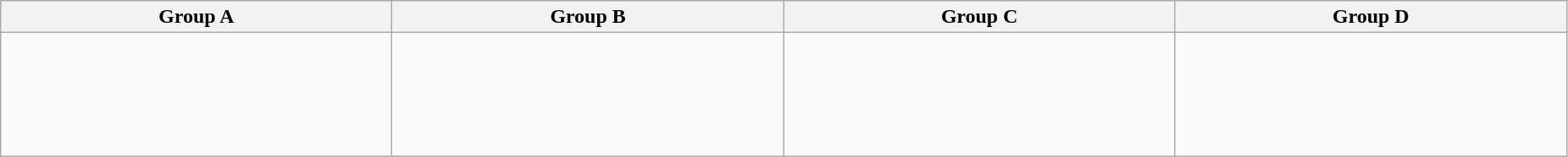<table class="wikitable" width=98%>
<tr>
<th width=25%>Group A</th>
<th width=25%>Group B</th>
<th width=25%>Group C</th>
<th width=25%>Group D</th>
</tr>
<tr>
<td><br><br><br><br></td>
<td><br><br><br><br></td>
<td><br><br><br><br><br></td>
<td><br><br><br><br></td>
</tr>
</table>
